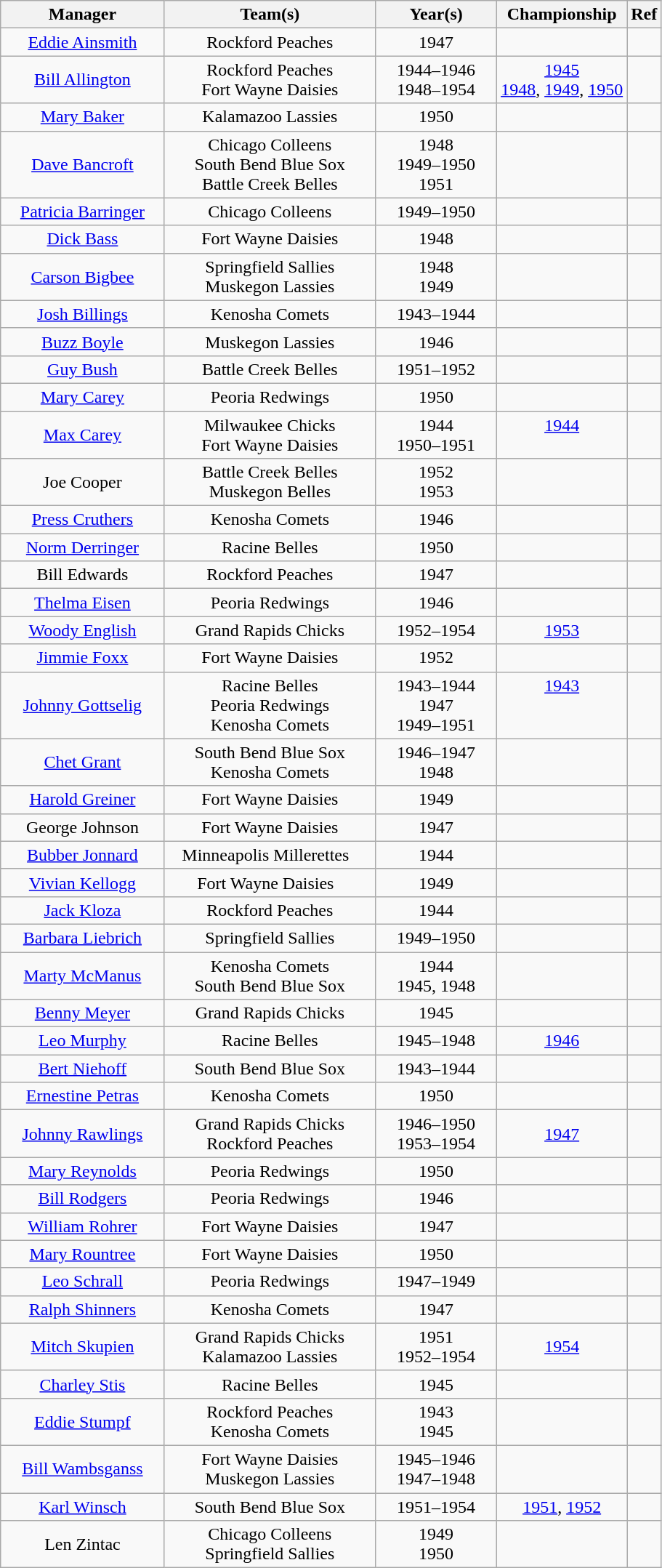<table class="wikitable">
<tr>
<th>Manager</th>
<th>Team(s)</th>
<th>Year(s)</th>
<th>Championship</th>
<th>Ref</th>
</tr>
<tr align=center>
<td><a href='#'>Eddie Ainsmith</a></td>
<td align=center>Rockford Peaches</td>
<td>1947</td>
<td></td>
<td></td>
</tr>
<tr align=center>
<td><a href='#'>Bill Allington</a></td>
<td align=center>Rockford Peaches<br>Fort Wayne Daisies</td>
<td>1944–1946<br>1948–1954</td>
<td><a href='#'>1945</a><br><a href='#'>1948</a>, <a href='#'>1949</a>, <a href='#'>1950</a><br></td>
<td></td>
</tr>
<tr align=center>
<td><a href='#'>Mary Baker</a></td>
<td align=center>Kalamazoo Lassies</td>
<td>1950</td>
<td></td>
<td></td>
</tr>
<tr align=center>
<td><a href='#'>Dave Bancroft</a></td>
<td align=center>Chicago Colleens<br>South Bend Blue Sox<br>Battle Creek Belles</td>
<td>1948<br>1949–1950<br>1951</td>
<td></td>
<td></td>
</tr>
<tr align=center>
<td><a href='#'>Patricia Barringer</a></td>
<td align=center>Chicago Colleens</td>
<td>1949–1950</td>
<td></td>
<td></td>
</tr>
<tr align=center>
<td><a href='#'>Dick Bass</a></td>
<td align=center>Fort Wayne Daisies</td>
<td>1948</td>
<td></td>
<td></td>
</tr>
<tr align=center>
<td><a href='#'>Carson Bigbee</a></td>
<td align=center>Springfield Sallies<br>Muskegon Lassies</td>
<td>1948<br>1949</td>
<td></td>
<td></td>
</tr>
<tr align=center>
<td><a href='#'>Josh Billings</a></td>
<td align=center>Kenosha Comets</td>
<td>1943–1944</td>
<td></td>
<td></td>
</tr>
<tr align=center>
<td><a href='#'>Buzz Boyle</a></td>
<td align=center>Muskegon Lassies</td>
<td>1946</td>
<td></td>
<td></td>
</tr>
<tr align=center>
<td><a href='#'>Guy Bush</a></td>
<td align=center>Battle Creek Belles</td>
<td>1951–1952</td>
<td></td>
<td></td>
</tr>
<tr align=center>
<td><a href='#'>Mary Carey</a></td>
<td align=center>Peoria Redwings</td>
<td>1950</td>
<td></td>
<td></td>
</tr>
<tr align=center>
<td><a href='#'>Max Carey</a></td>
<td align=center>Milwaukee Chicks<br>Fort Wayne Daisies</td>
<td>1944<br>1950–1951</td>
<td><a href='#'>1944</a><br>  </td>
<td></td>
</tr>
<tr align=center>
<td>Joe Cooper</td>
<td align=center>Battle Creek Belles<br>Muskegon Belles</td>
<td>1952<br>1953</td>
<td></td>
<td></td>
</tr>
<tr align=center>
<td><a href='#'>Press Cruthers</a></td>
<td align=center>Kenosha Comets</td>
<td>1946</td>
<td></td>
<td></td>
</tr>
<tr align=center>
<td><a href='#'>Norm Derringer</a></td>
<td align=center>Racine Belles</td>
<td>1950</td>
<td></td>
<td></td>
</tr>
<tr align=center>
<td>Bill Edwards</td>
<td align=center>Rockford Peaches</td>
<td>1947</td>
<td></td>
<td></td>
</tr>
<tr align=center>
<td><a href='#'>Thelma Eisen</a></td>
<td align=center>Peoria Redwings</td>
<td>1946</td>
<td></td>
<td></td>
</tr>
<tr align=center>
<td><a href='#'>Woody English</a></td>
<td align=center>Grand Rapids Chicks</td>
<td>1952–1954</td>
<td><a href='#'>1953</a></td>
<td></td>
</tr>
<tr align=center>
<td><a href='#'>Jimmie Foxx</a></td>
<td align=center>Fort Wayne Daisies</td>
<td>1952</td>
<td></td>
<td></td>
</tr>
<tr align=center>
<td><a href='#'>Johnny Gottselig</a></td>
<td align=center>Racine Belles<br>Peoria Redwings<br>Kenosha Comets</td>
<td>1943–1944<br>1947<br>1949–1951</td>
<td><a href='#'>1943</a> <br>   <br>  </td>
<td></td>
</tr>
<tr align=center>
<td><a href='#'>Chet Grant</a></td>
<td align=center>South Bend Blue Sox<br>Kenosha Comets</td>
<td>1946–1947<br>1948</td>
<td></td>
<td></td>
</tr>
<tr align=center>
<td><a href='#'>Harold Greiner</a></td>
<td align=center>Fort Wayne Daisies</td>
<td>1949</td>
<td></td>
<td></td>
</tr>
<tr align=center>
<td>George Johnson</td>
<td align=center>Fort Wayne Daisies</td>
<td>1947</td>
<td></td>
<td></td>
</tr>
<tr align=center>
<td><a href='#'>Bubber Jonnard</a></td>
<td align=center>Minneapolis Millerettes  </td>
<td>1944</td>
<td></td>
<td></td>
</tr>
<tr align=center>
<td><a href='#'>Vivian Kellogg</a></td>
<td align=center>Fort Wayne Daisies  </td>
<td>1949</td>
<td></td>
<td></td>
</tr>
<tr align=center>
<td><a href='#'>Jack Kloza</a></td>
<td align=center>Rockford Peaches</td>
<td>1944</td>
<td></td>
<td></td>
</tr>
<tr align=center>
<td><a href='#'>Barbara Liebrich</a></td>
<td align=center>Springfield Sallies</td>
<td>1949–1950</td>
<td></td>
<td></td>
</tr>
<tr align=center>
<td><a href='#'>Marty McManus</a></td>
<td align=center>Kenosha Comets<br>South Bend Blue Sox</td>
<td>1944<br>1945, 1948</td>
<td></td>
<td></td>
</tr>
<tr align=center>
<td><a href='#'>Benny Meyer</a></td>
<td align=center>Grand Rapids Chicks</td>
<td>1945</td>
<td></td>
<td></td>
</tr>
<tr align=center>
<td><a href='#'>Leo Murphy</a></td>
<td align=center>Racine Belles</td>
<td>1945–1948</td>
<td><a href='#'>1946</a></td>
<td></td>
</tr>
<tr align=center>
<td><a href='#'>Bert Niehoff</a></td>
<td align=center>South Bend Blue Sox</td>
<td>1943–1944</td>
<td></td>
<td></td>
</tr>
<tr align=center>
<td><a href='#'>Ernestine Petras</a></td>
<td align=center>Kenosha Comets</td>
<td>1950</td>
<td></td>
<td></td>
</tr>
<tr align=center>
<td><a href='#'>Johnny Rawlings</a></td>
<td align=center>Grand Rapids Chicks<br>Rockford Peaches</td>
<td>1946–1950<br>1953–1954</td>
<td><a href='#'>1947</a><br></td>
<td></td>
</tr>
<tr align=center>
<td><a href='#'>Mary Reynolds</a></td>
<td align=center>Peoria Redwings</td>
<td>1950</td>
<td></td>
<td></td>
</tr>
<tr align=center>
<td><a href='#'>Bill Rodgers</a></td>
<td align=center>Peoria Redwings</td>
<td>1946</td>
<td></td>
<td></td>
</tr>
<tr align=center>
<td><a href='#'>William Rohrer</a></td>
<td align=center>Fort Wayne Daisies</td>
<td>1947</td>
<td></td>
<td></td>
</tr>
<tr align=center>
<td><a href='#'>Mary Rountree</a></td>
<td align=center>Fort Wayne Daisies</td>
<td>1950</td>
<td></td>
<td></td>
</tr>
<tr align=center>
<td><a href='#'>Leo Schrall</a></td>
<td align=center>Peoria Redwings</td>
<td>1947–1949</td>
<td></td>
<td></td>
</tr>
<tr align=center>
<td><a href='#'>Ralph Shinners</a></td>
<td align=center>Kenosha Comets</td>
<td>1947</td>
<td></td>
<td></td>
</tr>
<tr align=center>
<td><a href='#'>Mitch Skupien</a></td>
<td align=center>Grand Rapids Chicks<br>Kalamazoo Lassies</td>
<td>1951<br>1952–1954</td>
<td><a href='#'>1954</a></td>
<td></td>
</tr>
<tr align=center>
<td><a href='#'>Charley Stis</a></td>
<td align=center>Racine Belles</td>
<td>1945</td>
<td></td>
<td></td>
</tr>
<tr align=center>
<td><a href='#'>Eddie Stumpf</a></td>
<td align=center>Rockford Peaches<br>Kenosha Comets</td>
<td>1943<br>1945</td>
<td></td>
<td></td>
</tr>
<tr align=center>
<td>    <a href='#'>Bill Wambsganss</a>    </td>
<td align=center>Fort Wayne Daisies<br>Muskegon Lassies</td>
<td>1945–1946<br>1947–1948</td>
<td></td>
<td></td>
</tr>
<tr align=center>
<td><a href='#'>Karl Winsch</a></td>
<td align=center>      South Bend Blue Sox      </td>
<td>    1951–1954    </td>
<td><a href='#'>1951</a>, <a href='#'>1952</a></td>
<td></td>
</tr>
<tr align=center>
<td>Len Zintac</td>
<td align=center>Chicago Colleens<br>Springfield Sallies</td>
<td>1949<br>1950</td>
<td></td>
<td></td>
</tr>
</table>
